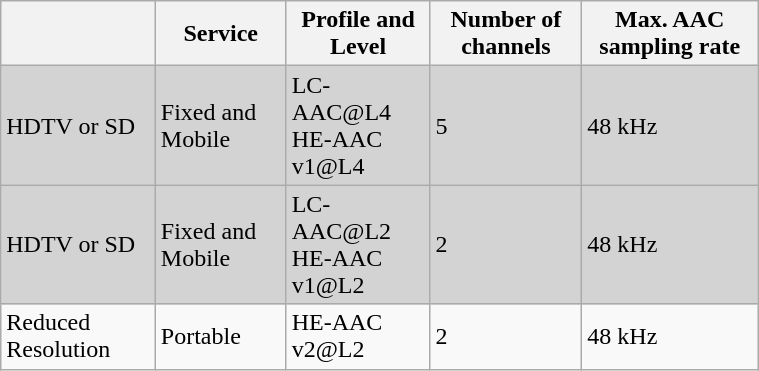<table class="wikitable" style="float:left; margin-right:1em; max-width:40%;">
<tr>
<th></th>
<th>Service</th>
<th>Profile and Level</th>
<th>Number of channels</th>
<th>Max. AAC sampling rate</th>
</tr>
<tr style="background:lightgrey;">
<td>HDTV or SD</td>
<td>Fixed and Mobile</td>
<td>LC-AAC@L4<br>HE-AAC v1@L4</td>
<td>5</td>
<td>48 kHz</td>
</tr>
<tr style="background:lightgrey;">
<td>HDTV or SD</td>
<td>Fixed and Mobile</td>
<td>LC-AAC@L2<br>HE-AAC v1@L2</td>
<td>2</td>
<td>48 kHz</td>
</tr>
<tr>
<td>Reduced Resolution</td>
<td>Portable</td>
<td>HE-AAC v2@L2</td>
<td>2</td>
<td>48 kHz</td>
</tr>
</table>
